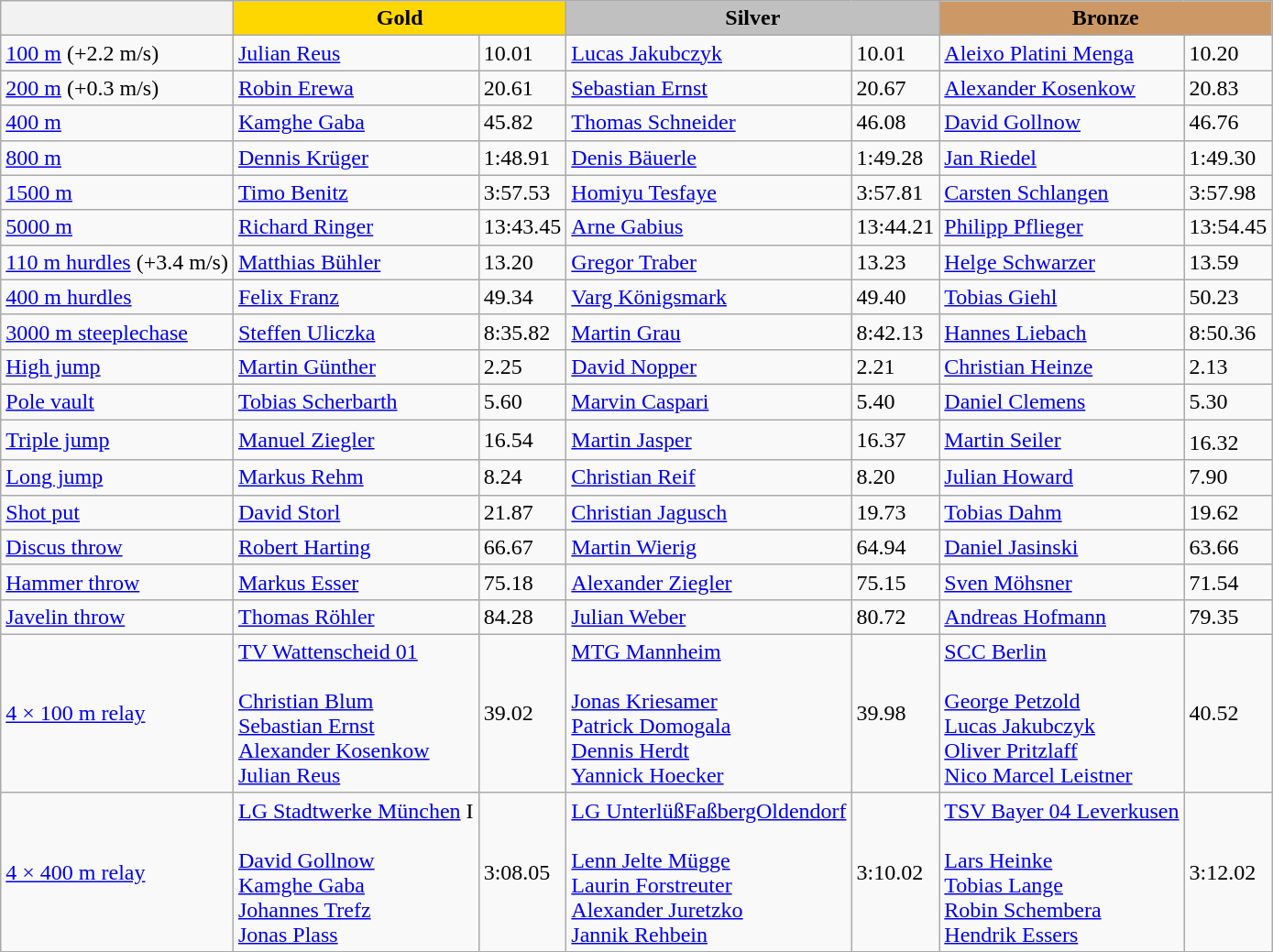<table class="wikitable">
<tr>
<th></th>
<th style="background:gold;" colspan=2>Gold</th>
<th style="background:silver;" colspan=2>Silver</th>
<th style="background:#cc9966;" colspan=2>Bronze</th>
</tr>
<tr>
<td><a href='#'>100 m</a> (+2.2 m/s)</td>
<td><a href='#'>Julian Reus</a></td>
<td>10.01</td>
<td><a href='#'>Lucas Jakubczyk</a></td>
<td>10.01</td>
<td><a href='#'>Aleixo Platini Menga</a></td>
<td>10.20</td>
</tr>
<tr>
<td><a href='#'>200 m</a> (+0.3 m/s)</td>
<td><a href='#'>Robin Erewa</a></td>
<td>20.61</td>
<td><a href='#'>Sebastian Ernst</a></td>
<td>20.67 </td>
<td><a href='#'>Alexander Kosenkow</a></td>
<td>20.83</td>
</tr>
<tr>
<td><a href='#'>400 m</a></td>
<td><a href='#'>Kamghe Gaba</a></td>
<td>45.82</td>
<td><a href='#'>Thomas Schneider</a></td>
<td>46.08 </td>
<td><a href='#'>David Gollnow</a></td>
<td>46.76</td>
</tr>
<tr>
<td><a href='#'>800 m</a></td>
<td><a href='#'>Dennis Krüger</a></td>
<td>1:48.91</td>
<td><a href='#'>Denis Bäuerle</a></td>
<td>1:49.28</td>
<td><a href='#'>Jan Riedel</a></td>
<td>1:49.30</td>
</tr>
<tr>
<td><a href='#'>1500 m</a></td>
<td><a href='#'>Timo Benitz</a></td>
<td>3:57.53</td>
<td><a href='#'>Homiyu Tesfaye</a></td>
<td>3:57.81</td>
<td><a href='#'>Carsten Schlangen</a></td>
<td>3:57.98</td>
</tr>
<tr>
<td><a href='#'>5000 m</a></td>
<td><a href='#'>Richard Ringer</a></td>
<td>13:43.45</td>
<td><a href='#'>Arne Gabius</a></td>
<td>13:44.21</td>
<td><a href='#'>Philipp Pflieger</a></td>
<td>13:54.45 </td>
</tr>
<tr>
<td><a href='#'>110 m hurdles</a> (+3.4 m/s)</td>
<td><a href='#'>Matthias Bühler</a></td>
<td>13.20</td>
<td><a href='#'>Gregor Traber</a></td>
<td>13.23</td>
<td><a href='#'>Helge Schwarzer</a></td>
<td>13.59</td>
</tr>
<tr>
<td><a href='#'>400 m hurdles</a></td>
<td><a href='#'>Felix Franz</a></td>
<td>49.34 </td>
<td><a href='#'>Varg Königsmark</a></td>
<td>49.40 </td>
<td><a href='#'>Tobias Giehl</a></td>
<td>50.23 </td>
</tr>
<tr>
<td><a href='#'>3000 m steeplechase</a></td>
<td><a href='#'>Steffen Uliczka</a></td>
<td>8:35.82</td>
<td><a href='#'>Martin Grau</a></td>
<td>8:42.13</td>
<td><a href='#'>Hannes Liebach</a></td>
<td>8:50.36 </td>
</tr>
<tr>
<td><a href='#'>High jump</a></td>
<td><a href='#'>Martin Günther</a></td>
<td>2.25 </td>
<td><a href='#'>David Nopper</a></td>
<td>2.21 </td>
<td><a href='#'>Christian Heinze</a></td>
<td>2.13</td>
</tr>
<tr>
<td><a href='#'>Pole vault</a></td>
<td><a href='#'>Tobias Scherbarth</a></td>
<td>5.60</td>
<td><a href='#'>Marvin Caspari</a></td>
<td>5.40</td>
<td><a href='#'>Daniel Clemens</a></td>
<td>5.30</td>
</tr>
<tr>
<td><a href='#'>Triple jump</a></td>
<td><a href='#'>Manuel Ziegler</a></td>
<td>16.54 </td>
<td><a href='#'>Martin Jasper</a></td>
<td>16.37 </td>
<td><a href='#'>Martin Seiler</a></td>
<td>16.32 <sup></sup></td>
</tr>
<tr>
<td><a href='#'>Long jump</a></td>
<td><a href='#'>Markus Rehm</a></td>
<td>8.24 </td>
<td><a href='#'>Christian Reif</a></td>
<td>8.20</td>
<td><a href='#'>Julian Howard</a></td>
<td>7.90</td>
</tr>
<tr>
<td><a href='#'>Shot put</a></td>
<td><a href='#'>David Storl</a></td>
<td>21.87 </td>
<td><a href='#'>Christian Jagusch</a></td>
<td>19.73</td>
<td><a href='#'>Tobias Dahm</a></td>
<td>19.62</td>
</tr>
<tr>
<td><a href='#'>Discus throw</a></td>
<td><a href='#'>Robert Harting</a></td>
<td>66.67</td>
<td><a href='#'>Martin Wierig</a></td>
<td>64.94</td>
<td><a href='#'>Daniel Jasinski</a></td>
<td>63.66</td>
</tr>
<tr>
<td><a href='#'>Hammer throw</a></td>
<td><a href='#'>Markus Esser</a></td>
<td>75.18</td>
<td><a href='#'>Alexander Ziegler</a></td>
<td>75.15</td>
<td><a href='#'>Sven Möhsner</a></td>
<td>71.54</td>
</tr>
<tr>
<td><a href='#'>Javelin throw</a></td>
<td><a href='#'>Thomas Röhler</a></td>
<td>84.28</td>
<td><a href='#'>Julian Weber</a></td>
<td>80.72 </td>
<td><a href='#'>Andreas Hofmann</a></td>
<td>79.35</td>
</tr>
<tr>
<td><a href='#'>4 × 100 m relay</a></td>
<td><a href='#'>TV Wattenscheid 01</a> <br><br><a href='#'>Christian Blum</a> <br> <a href='#'>Sebastian Ernst</a> <br> <a href='#'>Alexander Kosenkow</a> <br> <a href='#'>Julian Reus</a></td>
<td>39.02 </td>
<td><a href='#'>MTG Mannheim</a> <br><br><a href='#'>Jonas Kriesamer</a> <br> <a href='#'>Patrick Domogala</a> <br> <a href='#'>Dennis Herdt</a> <br> <a href='#'>Yannick Hoecker</a></td>
<td>39.98 </td>
<td><a href='#'>SCC Berlin</a> <br><br><a href='#'>George Petzold</a> <br> <a href='#'>Lucas Jakubczyk</a> <br> <a href='#'>Oliver Pritzlaff</a> <br> <a href='#'>Nico Marcel Leistner</a></td>
<td>40.52 </td>
</tr>
<tr>
<td><a href='#'>4 × 400 m relay</a></td>
<td><a href='#'>LG Stadtwerke München</a> I <br><br><a href='#'>David Gollnow</a> <br> <a href='#'>Kamghe Gaba</a> <br> <a href='#'>Johannes Trefz</a> <br> <a href='#'>Jonas Plass</a></td>
<td>3:08.05 </td>
<td><a href='#'>LG UnterlüßFaßbergOldendorf</a> <br><br><a href='#'>Lenn Jelte Mügge</a> <br> <a href='#'>Laurin Forstreuter</a> <br> <a href='#'>Alexander Juretzko</a> <br> <a href='#'>Jannik Rehbein</a></td>
<td>3:10.02 </td>
<td><a href='#'>TSV Bayer 04 Leverkusen</a> <br><br><a href='#'>Lars Heinke</a> <br> <a href='#'>Tobias Lange</a> <br> <a href='#'>Robin Schembera</a> <br> <a href='#'>Hendrik Essers</a></td>
<td>3:12.02 </td>
</tr>
</table>
